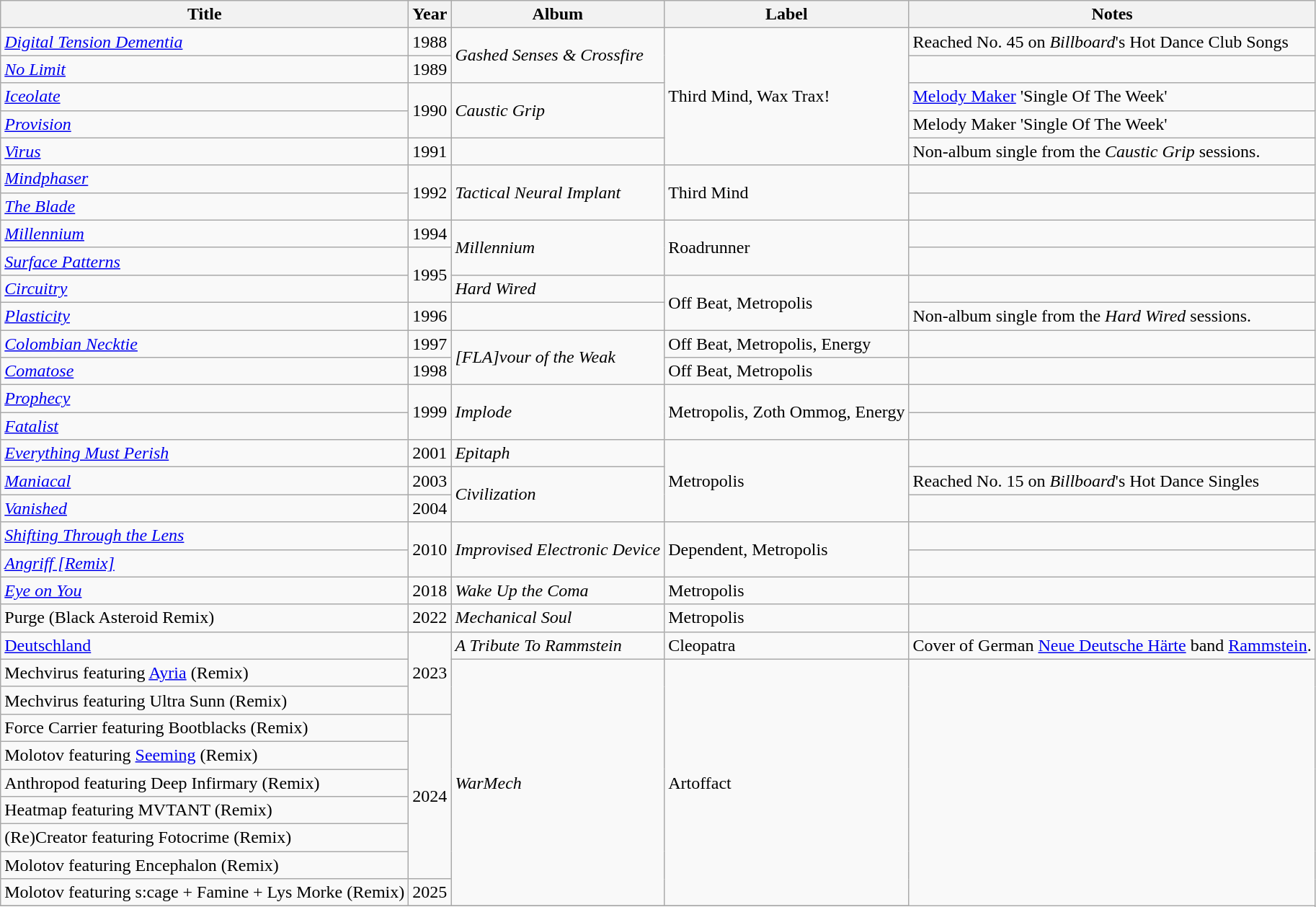<table class="wikitable">
<tr>
<th>Title</th>
<th>Year</th>
<th>Album</th>
<th>Label</th>
<th>Notes</th>
</tr>
<tr>
<td><em><a href='#'>Digital Tension Dementia</a></em></td>
<td>1988</td>
<td rowspan="2"><em>Gashed Senses & Crossfire</em></td>
<td rowspan="5">Third Mind, Wax Trax!</td>
<td>Reached No. 45 on <em>Billboard</em>'s Hot Dance Club Songs</td>
</tr>
<tr>
<td><em><a href='#'>No Limit</a></em></td>
<td>1989</td>
<td></td>
</tr>
<tr>
<td><em><a href='#'>Iceolate</a></em></td>
<td rowspan="2">1990</td>
<td rowspan="2"><em>Caustic Grip</em></td>
<td><a href='#'>Melody Maker</a> 'Single Of The Week'</td>
</tr>
<tr>
<td><em><a href='#'>Provision</a></em></td>
<td>Melody Maker 'Single Of The Week'</td>
</tr>
<tr>
<td><em><a href='#'>Virus</a></em></td>
<td>1991</td>
<td></td>
<td>Non-album single from the <em>Caustic Grip</em> sessions.</td>
</tr>
<tr>
<td><em><a href='#'>Mindphaser</a></em></td>
<td rowspan="2">1992</td>
<td rowspan="2"><em>Tactical Neural Implant</em></td>
<td rowspan="2">Third Mind</td>
<td></td>
</tr>
<tr>
<td><em><a href='#'>The Blade</a></em></td>
<td></td>
</tr>
<tr>
<td><em><a href='#'>Millennium</a></em></td>
<td>1994</td>
<td rowspan="2"><em>Millennium</em></td>
<td rowspan="2">Roadrunner</td>
<td></td>
</tr>
<tr>
<td><em><a href='#'>Surface Patterns</a></em></td>
<td rowspan="2">1995</td>
<td></td>
</tr>
<tr>
<td><em><a href='#'>Circuitry</a></em></td>
<td><em>Hard Wired</em></td>
<td rowspan="2">Off Beat, Metropolis</td>
<td></td>
</tr>
<tr>
<td><em><a href='#'>Plasticity</a></em></td>
<td>1996</td>
<td></td>
<td>Non-album single from the <em>Hard Wired</em> sessions.</td>
</tr>
<tr>
<td><em><a href='#'>Colombian Necktie</a></em></td>
<td>1997</td>
<td rowspan="2"><em>[FLA]vour of the Weak</em></td>
<td>Off Beat, Metropolis, Energy</td>
<td></td>
</tr>
<tr>
<td><em><a href='#'>Comatose</a></em></td>
<td>1998</td>
<td>Off Beat, Metropolis</td>
<td></td>
</tr>
<tr>
<td><em><a href='#'>Prophecy</a></em></td>
<td rowspan="2">1999</td>
<td rowspan="2"><em>Implode</em></td>
<td rowspan="2">Metropolis, Zoth Ommog, Energy</td>
<td></td>
</tr>
<tr>
<td><em><a href='#'>Fatalist</a></em></td>
<td></td>
</tr>
<tr>
<td><em><a href='#'>Everything Must Perish</a></em></td>
<td>2001</td>
<td><em>Epitaph</em></td>
<td rowspan="3">Metropolis</td>
<td></td>
</tr>
<tr>
<td><em><a href='#'>Maniacal</a></em></td>
<td>2003</td>
<td rowspan="2"><em>Civilization</em></td>
<td>Reached No. 15 on <em>Billboard</em>'s Hot Dance Singles</td>
</tr>
<tr>
<td><em><a href='#'>Vanished</a></em></td>
<td>2004</td>
<td></td>
</tr>
<tr>
<td><em><a href='#'>Shifting Through the Lens</a></em></td>
<td rowspan="2">2010</td>
<td rowspan="2"><em>Improvised Electronic Device</em></td>
<td rowspan="2">Dependent, Metropolis</td>
<td></td>
</tr>
<tr>
<td><em><a href='#'>Angriff &#91;Remix&#93;</a></em></td>
<td></td>
</tr>
<tr>
<td><em><a href='#'>Eye on You</a></em></td>
<td>2018</td>
<td><em>Wake Up the Coma</em></td>
<td>Metropolis</td>
<td></td>
</tr>
<tr>
<td>Purge (Black Asteroid Remix)</td>
<td>2022</td>
<td><em>Mechanical Soul</em></td>
<td>Metropolis</td>
<td></td>
</tr>
<tr>
<td><a href='#'>Deutschland</a></td>
<td rowspan="3">2023</td>
<td><em>A Tribute To Rammstein</em></td>
<td>Cleopatra</td>
<td>Cover of German <a href='#'>Neue Deutsche Härte</a> band <a href='#'>Rammstein</a>.</td>
</tr>
<tr>
<td>Mechvirus featuring <a href='#'>Ayria</a> (Remix)</td>
<td rowspan="9"><em>WarMech</em></td>
<td rowspan="9">Artoffact</td>
</tr>
<tr>
<td>Mechvirus featuring Ultra Sunn (Remix)</td>
</tr>
<tr>
<td>Force Carrier featuring Bootblacks (Remix)</td>
<td rowspan="6">2024</td>
</tr>
<tr>
<td>Molotov featuring <a href='#'>Seeming</a> (Remix)</td>
</tr>
<tr>
<td>Anthropod featuring Deep Infirmary (Remix)</td>
</tr>
<tr>
<td>Heatmap featuring MVTANT (Remix)</td>
</tr>
<tr>
<td>(Re)Creator featuring Fotocrime (Remix)</td>
</tr>
<tr>
<td>Molotov featuring Encephalon (Remix)</td>
</tr>
<tr>
<td>Molotov featuring s:cage + Famine + Lys Morke  (Remix)</td>
<td>2025</td>
</tr>
<tr>
</tr>
</table>
